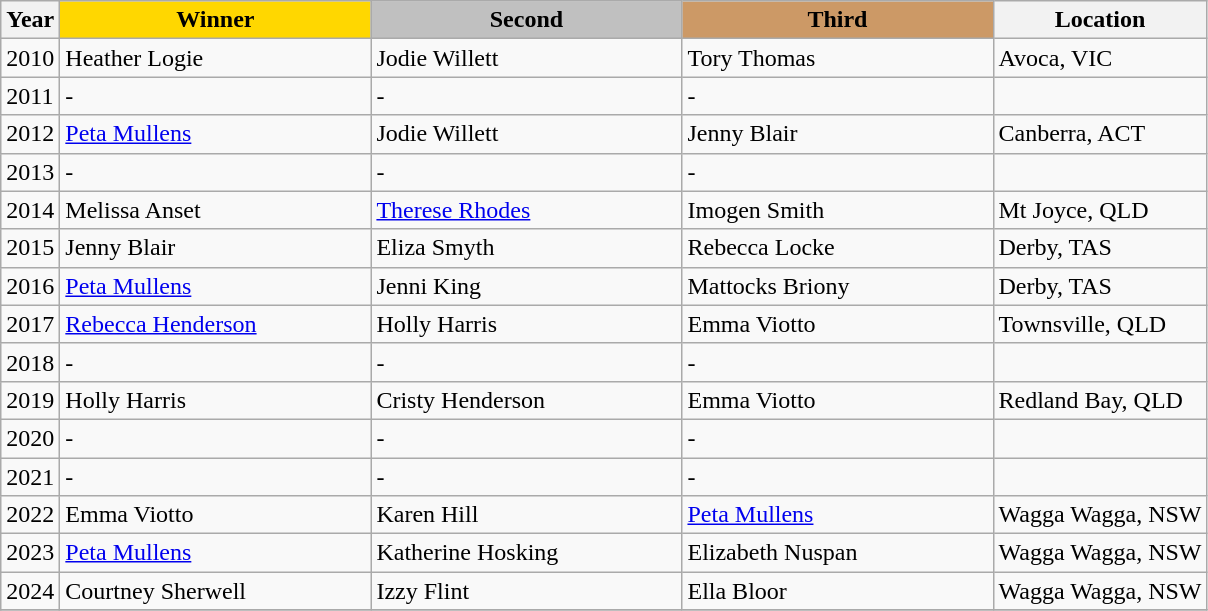<table class="wikitable sortable">
<tr>
<th>Year</th>
<th scope=col colspan=1 style="width:200px; color: black; background:gold;">Winner</th>
<th scope=col colspan=1 style="width:200px; color: black; background:silver;">Second</th>
<th scope=col colspan=1 style="width:200px; color: black; background:#cc9966;">Third</th>
<th>Location</th>
</tr>
<tr>
<td>2010</td>
<td>Heather Logie</td>
<td>Jodie Willett</td>
<td>Tory Thomas</td>
<td>Avoca, VIC</td>
</tr>
<tr>
<td>2011</td>
<td>-</td>
<td>-</td>
<td>-</td>
<td></td>
</tr>
<tr>
<td>2012</td>
<td><a href='#'>Peta Mullens</a></td>
<td>Jodie Willett</td>
<td>Jenny Blair</td>
<td>Canberra, ACT</td>
</tr>
<tr>
<td>2013</td>
<td>-</td>
<td>-</td>
<td>-</td>
<td></td>
</tr>
<tr>
<td>2014</td>
<td>Melissa Anset</td>
<td><a href='#'>Therese Rhodes</a></td>
<td>Imogen Smith</td>
<td>Mt Joyce, QLD</td>
</tr>
<tr>
<td>2015</td>
<td>Jenny Blair</td>
<td>Eliza Smyth</td>
<td>Rebecca Locke</td>
<td>Derby, TAS</td>
</tr>
<tr>
<td>2016</td>
<td><a href='#'>Peta Mullens</a></td>
<td>Jenni King</td>
<td>Mattocks Briony</td>
<td>Derby, TAS</td>
</tr>
<tr>
<td>2017</td>
<td><a href='#'>Rebecca Henderson</a></td>
<td>Holly Harris</td>
<td>Emma Viotto</td>
<td>Townsville, QLD</td>
</tr>
<tr>
<td>2018</td>
<td>-</td>
<td>-</td>
<td>-</td>
<td></td>
</tr>
<tr>
<td>2019</td>
<td>Holly Harris</td>
<td>Cristy Henderson</td>
<td>Emma Viotto</td>
<td>Redland Bay, QLD</td>
</tr>
<tr>
<td>2020</td>
<td>-</td>
<td>-</td>
<td>-</td>
<td></td>
</tr>
<tr>
<td>2021</td>
<td>-</td>
<td>-</td>
<td>-</td>
<td></td>
</tr>
<tr>
<td>2022</td>
<td>Emma Viotto</td>
<td>Karen Hill</td>
<td><a href='#'>Peta Mullens</a></td>
<td>Wagga Wagga, NSW</td>
</tr>
<tr>
<td>2023</td>
<td><a href='#'>Peta Mullens</a></td>
<td>Katherine Hosking</td>
<td>Elizabeth Nuspan</td>
<td>Wagga Wagga, NSW</td>
</tr>
<tr>
<td>2024</td>
<td>Courtney Sherwell</td>
<td>Izzy Flint</td>
<td>Ella Bloor</td>
<td>Wagga Wagga, NSW</td>
</tr>
<tr>
</tr>
</table>
